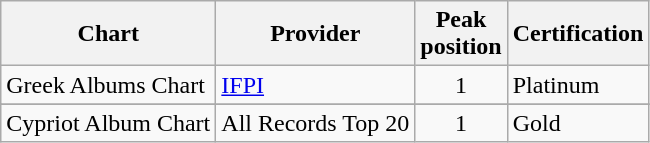<table class="wikitable">
<tr>
<th>Chart</th>
<th>Provider</th>
<th>Peak<br>position</th>
<th>Certification</th>
</tr>
<tr>
<td>Greek Albums Chart</td>
<td><a href='#'>IFPI</a></td>
<td align="center">1</td>
<td>Platinum</td>
</tr>
<tr>
</tr>
<tr>
<td>Cypriot Album Chart</td>
<td>All Records Top 20</td>
<td align="center">1</td>
<td>Gold</td>
</tr>
</table>
